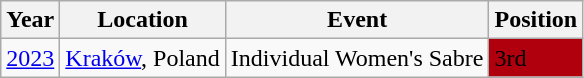<table class="wikitable">
<tr>
<th>Year</th>
<th>Location</th>
<th>Event</th>
<th>Position</th>
</tr>
<tr>
<td><a href='#'>2023</a></td>
<td><a href='#'>Kraków</a>, Poland</td>
<td>Individual Women's Sabre</td>
<td bgcolor="bronze">3rd</td>
</tr>
</table>
